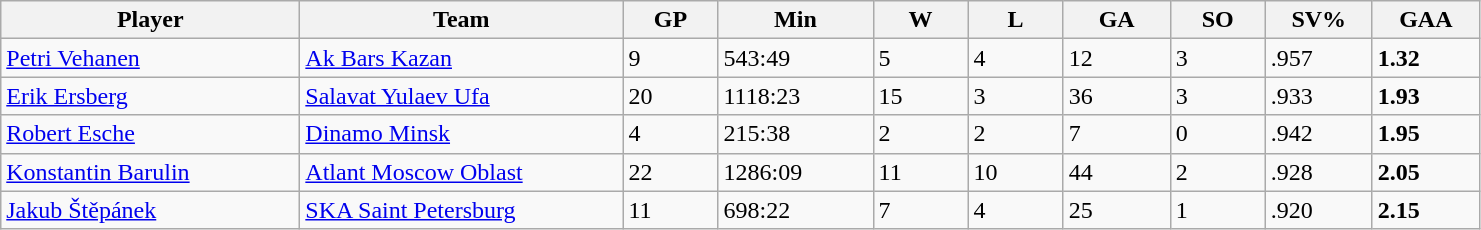<table class="wikitable sortable">
<tr>
<th style="width: 12em;">Player</th>
<th style="width: 13em;">Team</th>
<th style="width: 3.5em;">GP</th>
<th style="width: 6em;">Min</th>
<th style="width: 3.5em;">W</th>
<th style="width: 3.5em;">L</th>
<th style="width: 4em;">GA</th>
<th style="width: 3.5em;">SO</th>
<th style="width: 4em;">SV%</th>
<th style="width: 4em;">GAA</th>
</tr>
<tr>
<td> <a href='#'>Petri Vehanen</a></td>
<td><a href='#'>Ak Bars Kazan</a></td>
<td>9</td>
<td>543:49</td>
<td>5</td>
<td>4</td>
<td>12</td>
<td>3</td>
<td>.957</td>
<td><strong>1.32</strong></td>
</tr>
<tr>
<td> <a href='#'>Erik Ersberg</a></td>
<td><a href='#'>Salavat Yulaev Ufa</a></td>
<td>20</td>
<td>1118:23</td>
<td>15</td>
<td>3</td>
<td>36</td>
<td>3</td>
<td>.933</td>
<td><strong>1.93</strong></td>
</tr>
<tr>
<td> <a href='#'>Robert Esche</a></td>
<td><a href='#'>Dinamo Minsk</a></td>
<td>4</td>
<td>215:38</td>
<td>2</td>
<td>2</td>
<td>7</td>
<td>0</td>
<td>.942</td>
<td><strong>1.95</strong></td>
</tr>
<tr>
<td> <a href='#'>Konstantin Barulin</a></td>
<td><a href='#'>Atlant Moscow Oblast</a></td>
<td>22</td>
<td>1286:09</td>
<td>11</td>
<td>10</td>
<td>44</td>
<td>2</td>
<td>.928</td>
<td><strong>2.05</strong></td>
</tr>
<tr>
<td> <a href='#'>Jakub Štěpánek</a></td>
<td><a href='#'>SKA Saint Petersburg</a></td>
<td>11</td>
<td>698:22</td>
<td>7</td>
<td>4</td>
<td>25</td>
<td>1</td>
<td>.920</td>
<td><strong>2.15</strong></td>
</tr>
</table>
